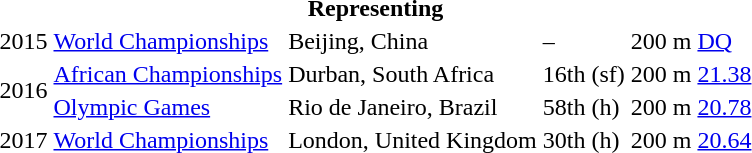<table>
<tr>
<th colspan="6">Representing </th>
</tr>
<tr>
<td>2015</td>
<td><a href='#'>World Championships</a></td>
<td>Beijing, China</td>
<td>–</td>
<td>200 m</td>
<td><a href='#'>DQ</a></td>
</tr>
<tr>
<td rowspan=2>2016</td>
<td><a href='#'>African Championships</a></td>
<td>Durban, South Africa</td>
<td>16th (sf)</td>
<td>200 m</td>
<td><a href='#'>21.38</a></td>
</tr>
<tr>
<td><a href='#'>Olympic Games</a></td>
<td>Rio de Janeiro, Brazil</td>
<td>58th (h)</td>
<td>200 m</td>
<td><a href='#'>20.78</a></td>
</tr>
<tr>
<td>2017</td>
<td><a href='#'>World Championships</a></td>
<td>London, United Kingdom</td>
<td>30th (h)</td>
<td>200 m</td>
<td><a href='#'>20.64</a></td>
</tr>
</table>
